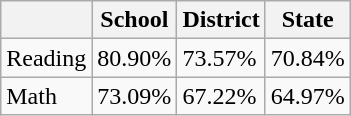<table class="wikitable">
<tr>
<th></th>
<th>School</th>
<th>District</th>
<th>State</th>
</tr>
<tr>
<td>Reading</td>
<td>80.90%</td>
<td>73.57%</td>
<td>70.84%</td>
</tr>
<tr>
<td>Math</td>
<td>73.09%</td>
<td>67.22%</td>
<td>64.97%</td>
</tr>
</table>
